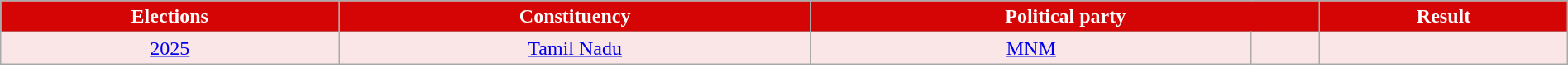<table class="wikitable" style="width:100%;background:#FAE6E6;text-align:center">
<tr>
<th style="background-color:#D60505;color:white">Elections</th>
<th style="background-color:#D60505;color:white">Constituency</th>
<th style="background-color:#D60505;color:white"colspan=2>Political party</th>
<th style="background-color:#D60505;color:white">Result</th>
</tr>
<tr>
<td><a href='#'>2025</a></td>
<td><a href='#'>Tamil Nadu</a></td>
<td><a href='#'>MNM</a></td>
<td></td>
<td></td>
</tr>
</table>
